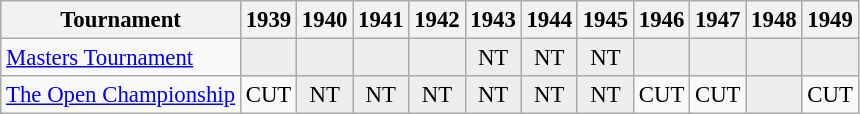<table class="wikitable" style="font-size:95%;text-align:center;">
<tr>
<th>Tournament</th>
<th>1939</th>
<th>1940</th>
<th>1941</th>
<th>1942</th>
<th>1943</th>
<th>1944</th>
<th>1945</th>
<th>1946</th>
<th>1947</th>
<th>1948</th>
<th>1949</th>
</tr>
<tr>
<td align=left><a href='#'>Masters Tournament</a></td>
<td style="background:#eeeeee;"></td>
<td style="background:#eeeeee;"></td>
<td style="background:#eeeeee;"></td>
<td style="background:#eeeeee;"></td>
<td style="background:#eeeeee;">NT</td>
<td style="background:#eeeeee;">NT</td>
<td style="background:#eeeeee;">NT</td>
<td style="background:#eeeeee;"></td>
<td style="background:#eeeeee;"></td>
<td style="background:#eeeeee;"></td>
<td style="background:#eeeeee;"></td>
</tr>
<tr>
<td align=left><a href='#'>The Open Championship</a></td>
<td>CUT</td>
<td style="background:#eeeeee;">NT</td>
<td style="background:#eeeeee;">NT</td>
<td style="background:#eeeeee;">NT</td>
<td style="background:#eeeeee;">NT</td>
<td style="background:#eeeeee;">NT</td>
<td style="background:#eeeeee;">NT</td>
<td>CUT</td>
<td>CUT</td>
<td style="background:#eeeeee;"></td>
<td>CUT</td>
</tr>
</table>
